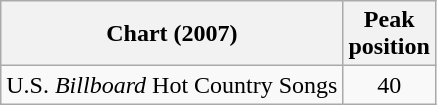<table class="wikitable sortable">
<tr>
<th>Chart (2007)</th>
<th>Peak<br>position</th>
</tr>
<tr>
<td align="left">U.S. <em>Billboard</em> Hot Country Songs</td>
<td style="text-align:center;">40</td>
</tr>
</table>
